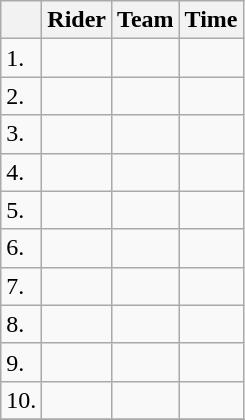<table class="wikitable">
<tr>
<th></th>
<th>Rider</th>
<th>Team</th>
<th>Time</th>
</tr>
<tr>
<td>1.</td>
<td> </td>
<td></td>
<td align="right"></td>
</tr>
<tr>
<td>2.</td>
<td></td>
<td></td>
<td align="right"></td>
</tr>
<tr>
<td>3.</td>
<td></td>
<td></td>
<td align="right"></td>
</tr>
<tr>
<td>4.</td>
<td> </td>
<td></td>
<td align="right"></td>
</tr>
<tr>
<td>5.</td>
<td></td>
<td></td>
<td align="right"></td>
</tr>
<tr>
<td>6.</td>
<td> </td>
<td></td>
<td align="right"></td>
</tr>
<tr>
<td>7.</td>
<td></td>
<td></td>
<td align="right"></td>
</tr>
<tr>
<td>8.</td>
<td> </td>
<td></td>
<td align="right"></td>
</tr>
<tr>
<td>9.</td>
<td></td>
<td></td>
<td align="right"></td>
</tr>
<tr>
<td>10.</td>
<td> </td>
<td></td>
<td align="right"></td>
</tr>
<tr>
</tr>
</table>
